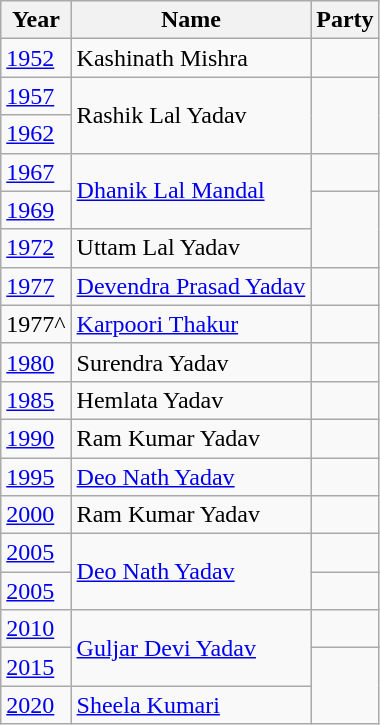<table class="wikitable sortable">
<tr>
<th>Year</th>
<th>Name</th>
<th colspan="2">Party</th>
</tr>
<tr>
<td><a href='#'>1952</a></td>
<td>Kashinath Mishra</td>
<td></td>
</tr>
<tr>
<td><a href='#'>1957</a></td>
<td rowspan="2">Rashik Lal Yadav</td>
</tr>
<tr>
<td><a href='#'>1962</a></td>
</tr>
<tr>
<td><a href='#'>1967</a></td>
<td rowspan="2"><a href='#'>Dhanik Lal Mandal</a></td>
<td></td>
</tr>
<tr>
<td><a href='#'>1969</a></td>
</tr>
<tr>
<td><a href='#'>1972</a></td>
<td>Uttam Lal Yadav</td>
</tr>
<tr>
<td><a href='#'>1977</a></td>
<td><a href='#'>Devendra Prasad Yadav</a></td>
<td></td>
</tr>
<tr>
<td>1977^</td>
<td><a href='#'>Karpoori Thakur</a></td>
</tr>
<tr>
<td><a href='#'>1980</a></td>
<td>Surendra Yadav</td>
<td></td>
</tr>
<tr>
<td><a href='#'>1985</a></td>
<td>Hemlata Yadav</td>
<td></td>
</tr>
<tr>
<td><a href='#'>1990</a></td>
<td>Ram Kumar Yadav</td>
<td></td>
</tr>
<tr>
<td><a href='#'>1995</a></td>
<td><a href='#'>Deo Nath Yadav</a></td>
<td></td>
</tr>
<tr>
<td><a href='#'>2000</a></td>
<td>Ram Kumar Yadav</td>
<td></td>
</tr>
<tr>
<td><a href='#'>2005</a></td>
<td rowspan="2"><a href='#'>Deo Nath Yadav</a></td>
<td></td>
</tr>
<tr>
<td><a href='#'>2005</a></td>
</tr>
<tr>
<td><a href='#'>2010</a></td>
<td rowspan="2"><a href='#'>Guljar Devi Yadav</a></td>
<td></td>
</tr>
<tr>
<td><a href='#'>2015</a></td>
</tr>
<tr>
<td><a href='#'>2020</a></td>
<td><a href='#'>Sheela Kumari</a></td>
</tr>
</table>
